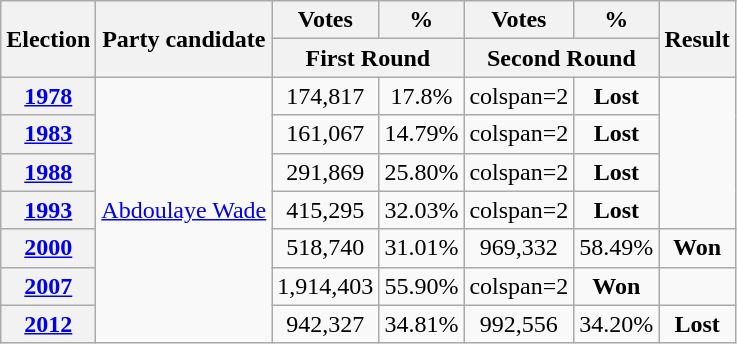<table class=wikitable style=text-align:center>
<tr>
<th rowspan="2">Election</th>
<th rowspan="2">Party candidate</th>
<th><strong>Votes</strong></th>
<th><strong>%</strong></th>
<th><strong>Votes</strong></th>
<th><strong>%</strong></th>
<th rowspan="2">Result</th>
</tr>
<tr>
<th colspan="2">First Round</th>
<th colspan="2">Second Round</th>
</tr>
<tr>
<th><a href='#'>1978</a></th>
<td rowspan="7"><a href='#'>Abdoulaye Wade</a></td>
<td>174,817</td>
<td>17.8%</td>
<td>colspan=2 </td>
<td><strong>Lost</strong> </td>
</tr>
<tr>
<th><a href='#'>1983</a></th>
<td>161,067</td>
<td>14.79%</td>
<td>colspan=2 </td>
<td><strong>Lost</strong> </td>
</tr>
<tr>
<th><a href='#'>1988</a></th>
<td>291,869</td>
<td>25.80%</td>
<td>colspan=2 </td>
<td><strong>Lost</strong> </td>
</tr>
<tr>
<th><a href='#'>1993</a></th>
<td>415,295</td>
<td>32.03%</td>
<td>colspan=2 </td>
<td><strong>Lost</strong> </td>
</tr>
<tr>
<th><a href='#'>2000</a></th>
<td>518,740</td>
<td>31.01%</td>
<td>969,332</td>
<td>58.49%</td>
<td><strong>Won</strong> </td>
</tr>
<tr>
<th><a href='#'>2007</a></th>
<td>1,914,403</td>
<td>55.90%</td>
<td>colspan=2 </td>
<td><strong>Won</strong> </td>
</tr>
<tr>
<th><a href='#'>2012</a></th>
<td>942,327</td>
<td>34.81%</td>
<td>992,556</td>
<td>34.20%</td>
<td><strong>Lost</strong> </td>
</tr>
</table>
